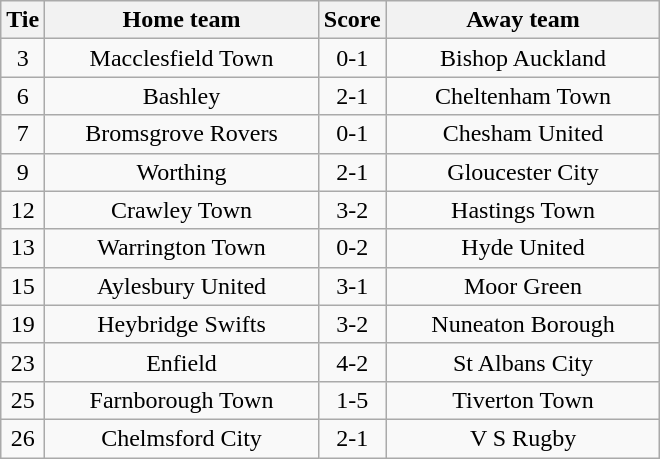<table class="wikitable" style="text-align:center;">
<tr>
<th width=20>Tie</th>
<th width=175>Home team</th>
<th width=20>Score</th>
<th width=175>Away team</th>
</tr>
<tr>
<td>3</td>
<td>Macclesfield Town</td>
<td>0-1</td>
<td>Bishop Auckland</td>
</tr>
<tr>
<td>6</td>
<td>Bashley</td>
<td>2-1</td>
<td>Cheltenham Town</td>
</tr>
<tr>
<td>7</td>
<td>Bromsgrove Rovers</td>
<td>0-1</td>
<td>Chesham United</td>
</tr>
<tr>
<td>9</td>
<td>Worthing</td>
<td>2-1</td>
<td>Gloucester City</td>
</tr>
<tr>
<td>12</td>
<td>Crawley Town</td>
<td>3-2</td>
<td>Hastings Town</td>
</tr>
<tr>
<td>13</td>
<td>Warrington Town</td>
<td>0-2</td>
<td>Hyde United</td>
</tr>
<tr>
<td>15</td>
<td>Aylesbury United</td>
<td>3-1</td>
<td>Moor Green</td>
</tr>
<tr>
<td>19</td>
<td>Heybridge Swifts</td>
<td>3-2</td>
<td>Nuneaton Borough</td>
</tr>
<tr>
<td>23</td>
<td>Enfield</td>
<td>4-2</td>
<td>St Albans City</td>
</tr>
<tr>
<td>25</td>
<td>Farnborough Town</td>
<td>1-5</td>
<td>Tiverton Town</td>
</tr>
<tr>
<td>26</td>
<td>Chelmsford City</td>
<td>2-1</td>
<td>V S Rugby</td>
</tr>
</table>
